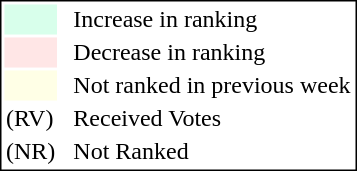<table style="border:1px solid black;">
<tr>
<td style="background:#D8FFEB; width:20px;"></td>
<td> </td>
<td>Increase in ranking</td>
</tr>
<tr>
<td style="background:#FFE6E6; width:20px;"></td>
<td> </td>
<td>Decrease in ranking</td>
</tr>
<tr>
<td style="background:#FFFFE6; width:20px;"></td>
<td> </td>
<td>Not ranked in previous week</td>
</tr>
<tr>
<td>(RV)</td>
<td> </td>
<td>Received Votes</td>
</tr>
<tr>
<td>(NR)</td>
<td> </td>
<td>Not Ranked</td>
</tr>
</table>
